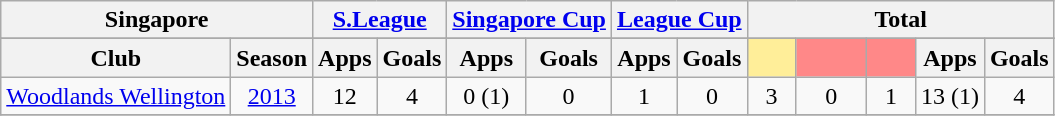<table class="wikitable" style="text-align:center;">
<tr>
<th colspan="2">Singapore</th>
<th colspan="2"><a href='#'>S.League</a></th>
<th colspan="2"><a href='#'>Singapore Cup</a></th>
<th colspan="2"><a href='#'>League Cup</a></th>
<th colspan="5" rowspan="1">Total</th>
</tr>
<tr>
</tr>
<tr>
<th>Club</th>
<th>Season</th>
<th>Apps</th>
<th>Goals</th>
<th>Apps</th>
<th>Goals</th>
<th>Apps</th>
<th>Goals</th>
<th style="width:25px; background:#fe9;"></th>
<th style="width:40px; background:#ff8888;"></th>
<th style="width:25px; background:#ff8888;"></th>
<th>Apps</th>
<th>Goals</th>
</tr>
<tr>
<td rowspan="1"><a href='#'>Woodlands Wellington</a></td>
<td><a href='#'>2013</a></td>
<td>12</td>
<td>4</td>
<td>0 (1)</td>
<td>0</td>
<td>1</td>
<td>0</td>
<td>3</td>
<td>0</td>
<td>1</td>
<td>13 (1)</td>
<td>4</td>
</tr>
<tr>
</tr>
</table>
